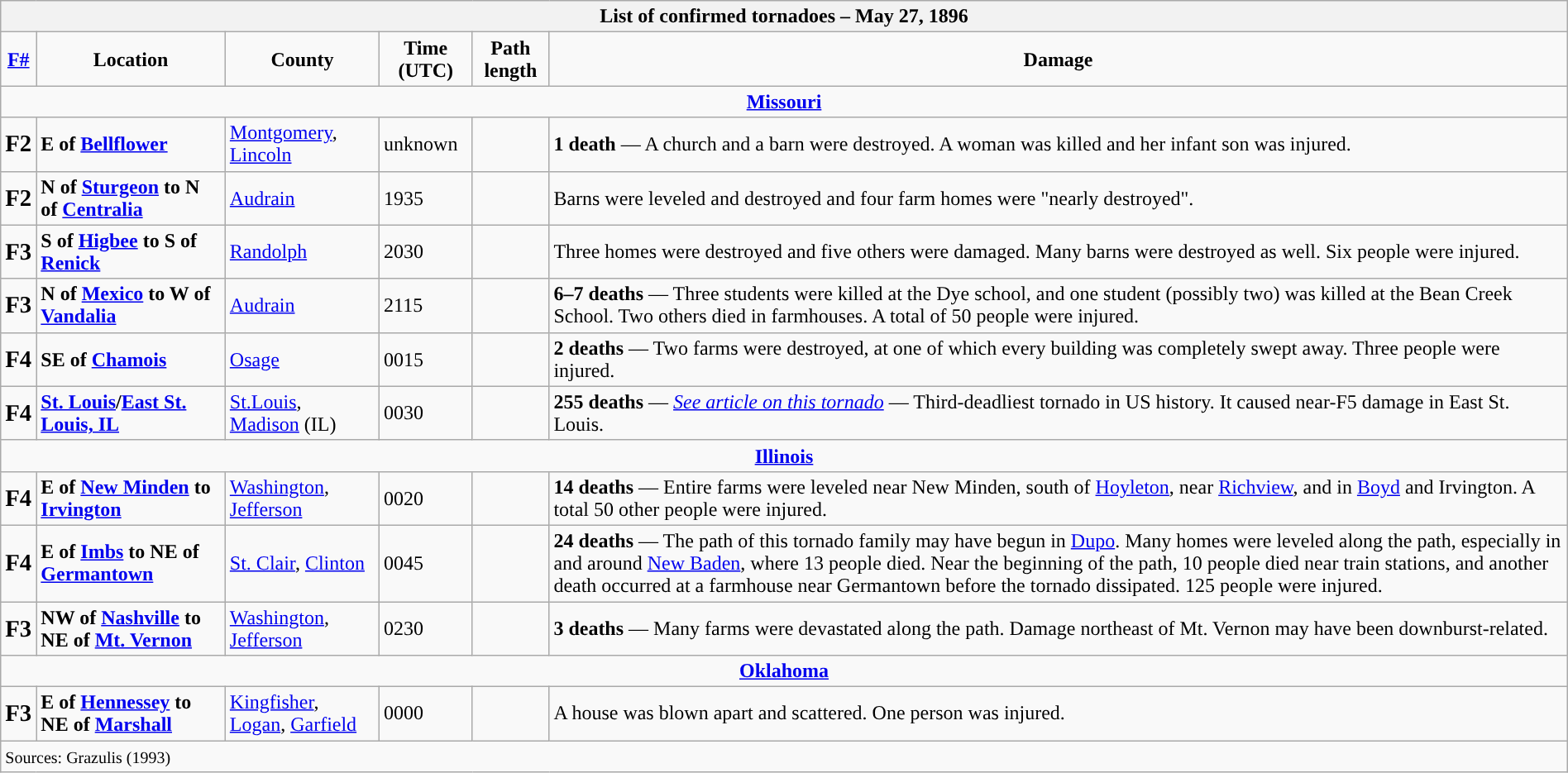<table class="wikitable toccolours collapsible" style="width:100%;">
<tr>
<th colspan="6">List of confirmed tornadoes – May 27, 1896</th>
</tr>
<tr style="text-align:center;">
<td><strong><a href='#'>F#</a></strong></td>
<td><strong>Location</strong></td>
<td><strong>County</strong></td>
<td><strong>Time (UTC)</strong></td>
<td><strong>Path length</strong></td>
<td><strong>Damage</strong></td>
</tr>
<tr>
<td colspan="7" style="text-align:center;"><strong><a href='#'>Missouri</a></strong></td>
</tr>
<tr>
<td><big><strong>F2</strong></big></td>
<td><strong>E of <a href='#'>Bellflower</a></strong></td>
<td><a href='#'>Montgomery</a>, <a href='#'>Lincoln</a></td>
<td>unknown</td>
<td></td>
<td><strong>1 death</strong> — A church and a barn were destroyed. A woman was killed and her infant son was injured.</td>
</tr>
<tr>
<td><big><strong>F2</strong></big></td>
<td><strong>N of <a href='#'>Sturgeon</a> to N of <a href='#'>Centralia</a></strong></td>
<td><a href='#'>Audrain</a></td>
<td>1935</td>
<td></td>
<td>Barns were leveled and destroyed and four farm homes were "nearly destroyed".</td>
</tr>
<tr>
<td><big><strong>F3</strong></big></td>
<td><strong>S of <a href='#'>Higbee</a> to S of <a href='#'>Renick</a></strong></td>
<td><a href='#'>Randolph</a></td>
<td>2030</td>
<td></td>
<td>Three homes were destroyed and five others were damaged. Many barns were destroyed as well. Six people were injured.</td>
</tr>
<tr>
<td><big><strong>F3</strong></big></td>
<td><strong>N of <a href='#'>Mexico</a> to W of <a href='#'>Vandalia</a></strong></td>
<td><a href='#'>Audrain</a></td>
<td>2115</td>
<td></td>
<td><strong>6–7 deaths</strong> — Three students were killed at the Dye school, and one student (possibly two) was killed at the Bean Creek School. Two others died in farmhouses. A total of 50 people were injured.</td>
</tr>
<tr>
<td><big><strong>F4</strong></big></td>
<td><strong>SE of <a href='#'>Chamois</a></strong></td>
<td><a href='#'>Osage</a></td>
<td>0015</td>
<td></td>
<td><strong>2 deaths</strong> — Two farms were destroyed, at one of which every building was completely swept away. Three people were injured.</td>
</tr>
<tr>
<td><big><strong>F4</strong></big></td>
<td><strong><a href='#'>St. Louis</a>/<a href='#'>East St. Louis, IL</a></strong></td>
<td><a href='#'>St.Louis</a>, <a href='#'>Madison</a> (IL)</td>
<td>0030</td>
<td></td>
<td><strong>255 deaths</strong> — <em><a href='#'>See article on this tornado</a></em> — Third-deadliest tornado in US history. It caused near-F5 damage in East St. Louis.</td>
</tr>
<tr>
<td colspan="7" style="text-align:center;"><strong><a href='#'>Illinois</a></strong></td>
</tr>
<tr>
<td><big><strong>F4</strong></big></td>
<td><strong>E of <a href='#'>New Minden</a> to <a href='#'>Irvington</a></strong></td>
<td><a href='#'>Washington</a>, <a href='#'>Jefferson</a></td>
<td>0020</td>
<td></td>
<td><strong>14 deaths</strong> — Entire farms were leveled near New Minden, south of <a href='#'>Hoyleton</a>, near <a href='#'>Richview</a>, and in <a href='#'>Boyd</a> and Irvington. A total 50 other people were injured.</td>
</tr>
<tr>
<td><big><strong>F4</strong></big></td>
<td><strong>E of <a href='#'>Imbs</a> to NE of <a href='#'>Germantown</a></strong></td>
<td><a href='#'>St. Clair</a>, <a href='#'>Clinton</a></td>
<td>0045</td>
<td></td>
<td><strong>24 deaths</strong> — The path of this tornado family may have begun in <a href='#'>Dupo</a>. Many homes were leveled along the path, especially in and around <a href='#'>New Baden</a>, where 13 people died. Near the beginning of the path, 10 people died near train stations, and another death occurred at a farmhouse near Germantown before the tornado dissipated. 125 people were injured.</td>
</tr>
<tr>
<td><big><strong>F3</strong></big></td>
<td><strong>NW of <a href='#'>Nashville</a> to NE of <a href='#'>Mt. Vernon</a></strong></td>
<td><a href='#'>Washington</a>, <a href='#'>Jefferson</a></td>
<td>0230</td>
<td></td>
<td><strong>3 deaths</strong> — Many farms were devastated along the path. Damage northeast of Mt. Vernon may have been downburst-related.</td>
</tr>
<tr>
<td colspan="7" style="text-align:center;"><strong><a href='#'>Oklahoma</a></strong></td>
</tr>
<tr>
<td><big><strong>F3</strong></big></td>
<td><strong>E of <a href='#'>Hennessey</a> to NE of <a href='#'>Marshall</a></strong></td>
<td><a href='#'>Kingfisher</a>, <a href='#'>Logan</a>, <a href='#'>Garfield</a></td>
<td>0000</td>
<td></td>
<td>A house was blown apart and scattered. One person was injured.</td>
</tr>
<tr>
<td colspan="7"><small>Sources: Grazulis (1993)</small></td>
</tr>
</table>
